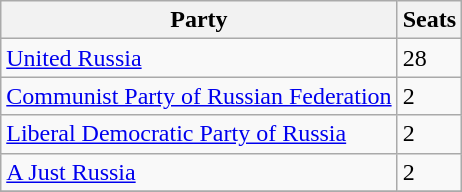<table class="wikitable">
<tr>
<th>Party</th>
<th>Seats</th>
</tr>
<tr>
<td><a href='#'>United Russia</a></td>
<td>28</td>
</tr>
<tr>
<td><a href='#'>Communist Party of Russian Federation</a></td>
<td>2</td>
</tr>
<tr>
<td><a href='#'>Liberal Democratic Party of Russia</a></td>
<td>2</td>
</tr>
<tr>
<td><a href='#'>A Just Russia</a></td>
<td>2</td>
</tr>
<tr>
</tr>
</table>
